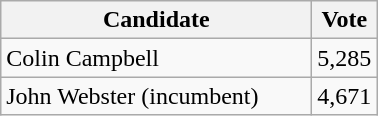<table class="wikitable">
<tr>
<th bgcolor="#DDDDFF" width="200px">Candidate</th>
<th bgcolor="#DDDDFF">Vote</th>
</tr>
<tr>
<td>Colin Campbell</td>
<td>5,285</td>
</tr>
<tr>
<td>John Webster (incumbent)</td>
<td>4,671</td>
</tr>
</table>
